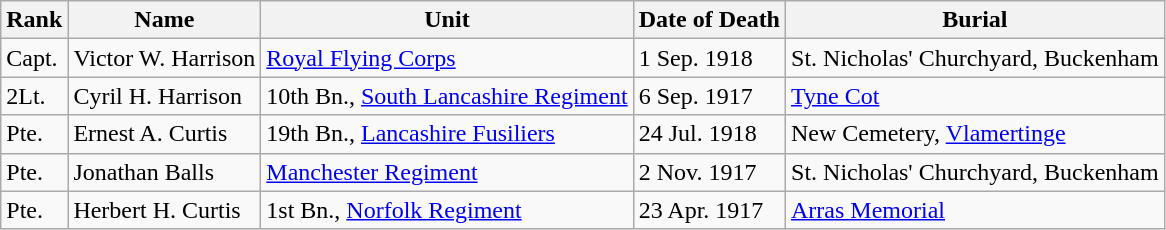<table class="wikitable">
<tr>
<th>Rank</th>
<th>Name</th>
<th>Unit</th>
<th>Date of Death</th>
<th>Burial</th>
</tr>
<tr>
<td>Capt.</td>
<td>Victor W. Harrison</td>
<td><a href='#'>Royal Flying Corps</a></td>
<td>1 Sep. 1918</td>
<td>St. Nicholas' Churchyard, Buckenham</td>
</tr>
<tr>
<td>2Lt.</td>
<td>Cyril H. Harrison</td>
<td>10th Bn., <a href='#'>South Lancashire Regiment</a></td>
<td>6 Sep. 1917</td>
<td><a href='#'>Tyne Cot</a></td>
</tr>
<tr>
<td>Pte.</td>
<td>Ernest A. Curtis</td>
<td>19th Bn., <a href='#'>Lancashire Fusiliers</a></td>
<td>24 Jul. 1918</td>
<td>New Cemetery, <a href='#'>Vlamertinge</a></td>
</tr>
<tr>
<td>Pte.</td>
<td>Jonathan Balls</td>
<td><a href='#'>Manchester Regiment</a></td>
<td>2 Nov. 1917</td>
<td>St. Nicholas' Churchyard, Buckenham</td>
</tr>
<tr>
<td>Pte.</td>
<td>Herbert H. Curtis</td>
<td>1st Bn., <a href='#'>Norfolk Regiment</a></td>
<td>23 Apr. 1917</td>
<td><a href='#'>Arras Memorial</a></td>
</tr>
</table>
